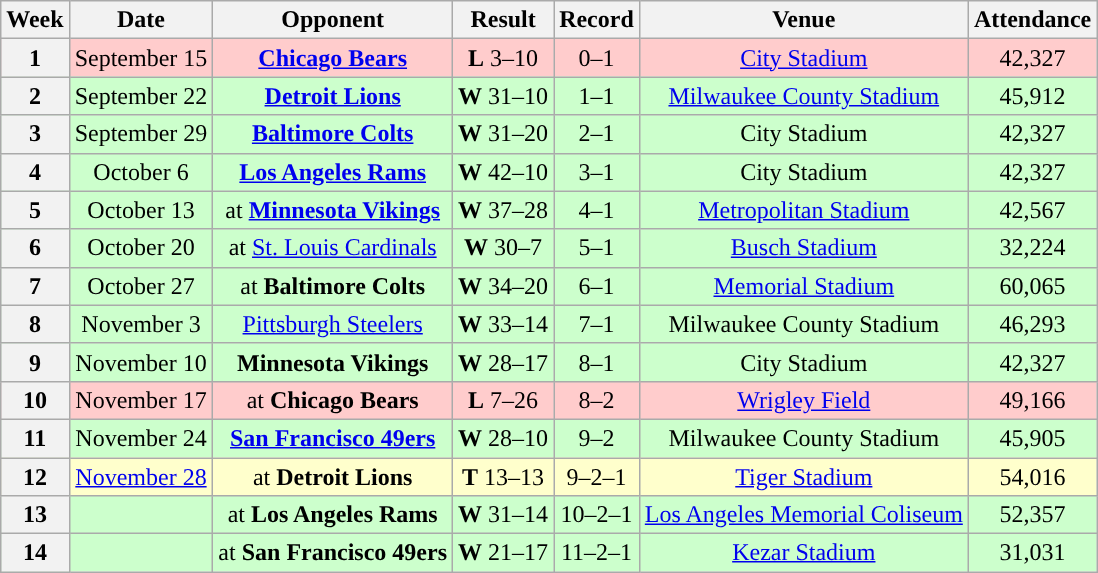<table class="wikitable" style="text-align:center">
<tr>
<th>Week</th>
<th>Date</th>
<th>Opponent</th>
<th>Result</th>
<th>Record</th>
<th>Venue</th>
<th>Attendance</th>
</tr>
<tr style="background:#fcc">
<th>1</th>
<td>September 15</td>
<td><strong><a href='#'>Chicago Bears</a></strong></td>
<td><strong>L</strong> 3–10</td>
<td>0–1</td>
<td><a href='#'>City Stadium</a></td>
<td>42,327</td>
</tr>
<tr style="background:#cfc">
<th>2</th>
<td>September 22</td>
<td><strong><a href='#'>Detroit Lions</a></strong></td>
<td><strong>W</strong> 31–10</td>
<td>1–1</td>
<td><a href='#'>Milwaukee County Stadium</a></td>
<td>45,912</td>
</tr>
<tr style="background:#cfc">
<th>3</th>
<td>September 29</td>
<td><strong><a href='#'>Baltimore Colts</a></strong></td>
<td><strong>W</strong> 31–20</td>
<td>2–1</td>
<td>City Stadium</td>
<td>42,327</td>
</tr>
<tr style="background:#cfc">
<th>4</th>
<td>October 6</td>
<td><strong><a href='#'>Los Angeles Rams</a></strong></td>
<td><strong>W</strong> 42–10</td>
<td>3–1</td>
<td>City Stadium</td>
<td>42,327</td>
</tr>
<tr style="background:#cfc">
<th>5</th>
<td>October 13</td>
<td>at <strong><a href='#'>Minnesota Vikings</a></strong></td>
<td><strong>W</strong> 37–28</td>
<td>4–1</td>
<td><a href='#'>Metropolitan Stadium</a></td>
<td>42,567</td>
</tr>
<tr style="background:#cfc">
<th>6</th>
<td>October 20</td>
<td>at <a href='#'>St. Louis Cardinals</a></td>
<td><strong>W</strong> 30–7</td>
<td>5–1</td>
<td><a href='#'>Busch Stadium</a></td>
<td>32,224</td>
</tr>
<tr style="background:#cfc">
<th>7</th>
<td>October 27</td>
<td>at <strong>Baltimore Colts</strong></td>
<td><strong>W</strong> 34–20</td>
<td>6–1</td>
<td><a href='#'>Memorial Stadium</a></td>
<td>60,065</td>
</tr>
<tr style="background:#cfc">
<th>8</th>
<td>November 3</td>
<td><a href='#'>Pittsburgh Steelers</a></td>
<td><strong>W</strong> 33–14</td>
<td>7–1</td>
<td>Milwaukee County Stadium</td>
<td>46,293</td>
</tr>
<tr style="background:#cfc">
<th>9</th>
<td>November 10</td>
<td><strong>Minnesota Vikings</strong></td>
<td><strong>W</strong> 28–17</td>
<td>8–1</td>
<td>City Stadium</td>
<td>42,327</td>
</tr>
<tr style="background:#fcc">
<th>10</th>
<td>November 17</td>
<td>at <strong>Chicago Bears</strong></td>
<td><strong>L</strong> 7–26</td>
<td>8–2</td>
<td><a href='#'>Wrigley Field</a></td>
<td>49,166</td>
</tr>
<tr style="background:#cfc">
<th>11</th>
<td>November 24</td>
<td><strong><a href='#'>San Francisco 49ers</a></strong></td>
<td><strong>W</strong> 28–10</td>
<td>9–2</td>
<td>Milwaukee County Stadium</td>
<td>45,905</td>
</tr>
<tr style="background:#ffc">
<th>12</th>
<td><a href='#'>November 28</a></td>
<td>at <strong>Detroit Lions</strong></td>
<td><strong>T</strong> 13–13</td>
<td>9–2–1</td>
<td><a href='#'>Tiger Stadium</a></td>
<td>54,016</td>
</tr>
<tr style="background:#cfc">
<th>13</th>
<td></td>
<td>at <strong>Los Angeles Rams</strong></td>
<td><strong>W</strong> 31–14</td>
<td>10–2–1</td>
<td><a href='#'>Los Angeles Memorial Coliseum</a></td>
<td>52,357</td>
</tr>
<tr style="background:#cfc">
<th>14</th>
<td></td>
<td>at <strong>San Francisco 49ers</strong></td>
<td><strong>W</strong> 21–17</td>
<td>11–2–1</td>
<td><a href='#'>Kezar Stadium</a></td>
<td>31,031</td>
</tr>
</table>
